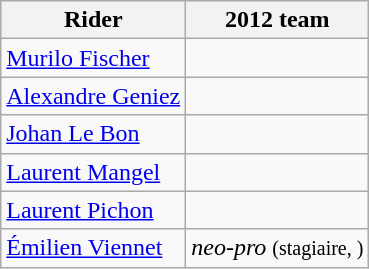<table class="wikitable">
<tr>
<th>Rider</th>
<th>2012 team</th>
</tr>
<tr>
<td><a href='#'>Murilo Fischer</a></td>
<td></td>
</tr>
<tr>
<td><a href='#'>Alexandre Geniez</a></td>
<td></td>
</tr>
<tr>
<td><a href='#'>Johan Le Bon</a></td>
<td></td>
</tr>
<tr>
<td><a href='#'>Laurent Mangel</a></td>
<td></td>
</tr>
<tr>
<td><a href='#'>Laurent Pichon</a></td>
<td></td>
</tr>
<tr>
<td><a href='#'>Émilien Viennet</a></td>
<td><em>neo-pro</em> <small>(stagiaire, )</small></td>
</tr>
</table>
